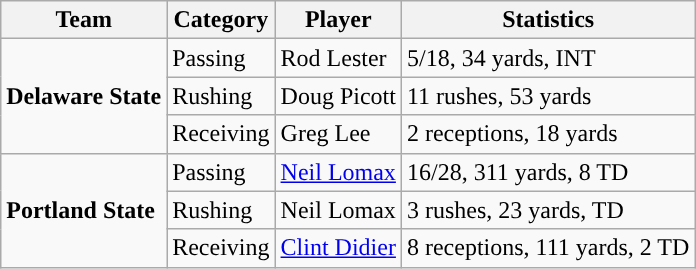<table class="wikitable" style="float: left;">
<tr>
<th>Team</th>
<th>Category</th>
<th>Player</th>
<th>Statistics</th>
</tr>
<tr>
<td rowspan=3><strong>Delaware State</strong></td>
<td>Passing</td>
<td>Rod Lester</td>
<td>5/18, 34 yards, INT</td>
</tr>
<tr>
<td>Rushing</td>
<td>Doug Picott</td>
<td>11 rushes, 53 yards</td>
</tr>
<tr>
<td>Receiving</td>
<td>Greg Lee</td>
<td>2 receptions, 18 yards</td>
</tr>
<tr>
<td rowspan=3><strong>Portland State</strong></td>
<td>Passing</td>
<td><a href='#'>Neil Lomax</a></td>
<td>16/28, 311 yards, 8 TD</td>
</tr>
<tr>
<td>Rushing</td>
<td>Neil Lomax</td>
<td>3 rushes, 23 yards, TD</td>
</tr>
<tr>
<td>Receiving</td>
<td><a href='#'>Clint Didier</a></td>
<td>8 receptions, 111 yards, 2 TD</td>
</tr>
</table>
